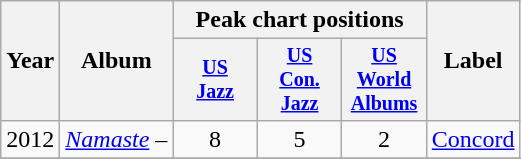<table class="wikitable" style="text-align:center;">
<tr>
<th rowspan="2">Year</th>
<th rowspan="2">Album</th>
<th colspan="3">Peak chart positions</th>
<th rowspan="2">Label</th>
</tr>
<tr style="font-size:smaller;">
<th style="width:50px;"><a href='#'>US<br>Jazz</a><br></th>
<th style="width:50px;"><a href='#'>US<br>Con.<br>Jazz</a><br></th>
<th style="width:50px;"><a href='#'>US<br>World<br>Albums</a><br></th>
</tr>
<tr>
<td>2012</td>
<td align="left"><em><a href='#'>Namaste</a></em> – </td>
<td>8</td>
<td>5</td>
<td>2</td>
<td align="left"><a href='#'>Concord</a></td>
</tr>
<tr>
</tr>
</table>
